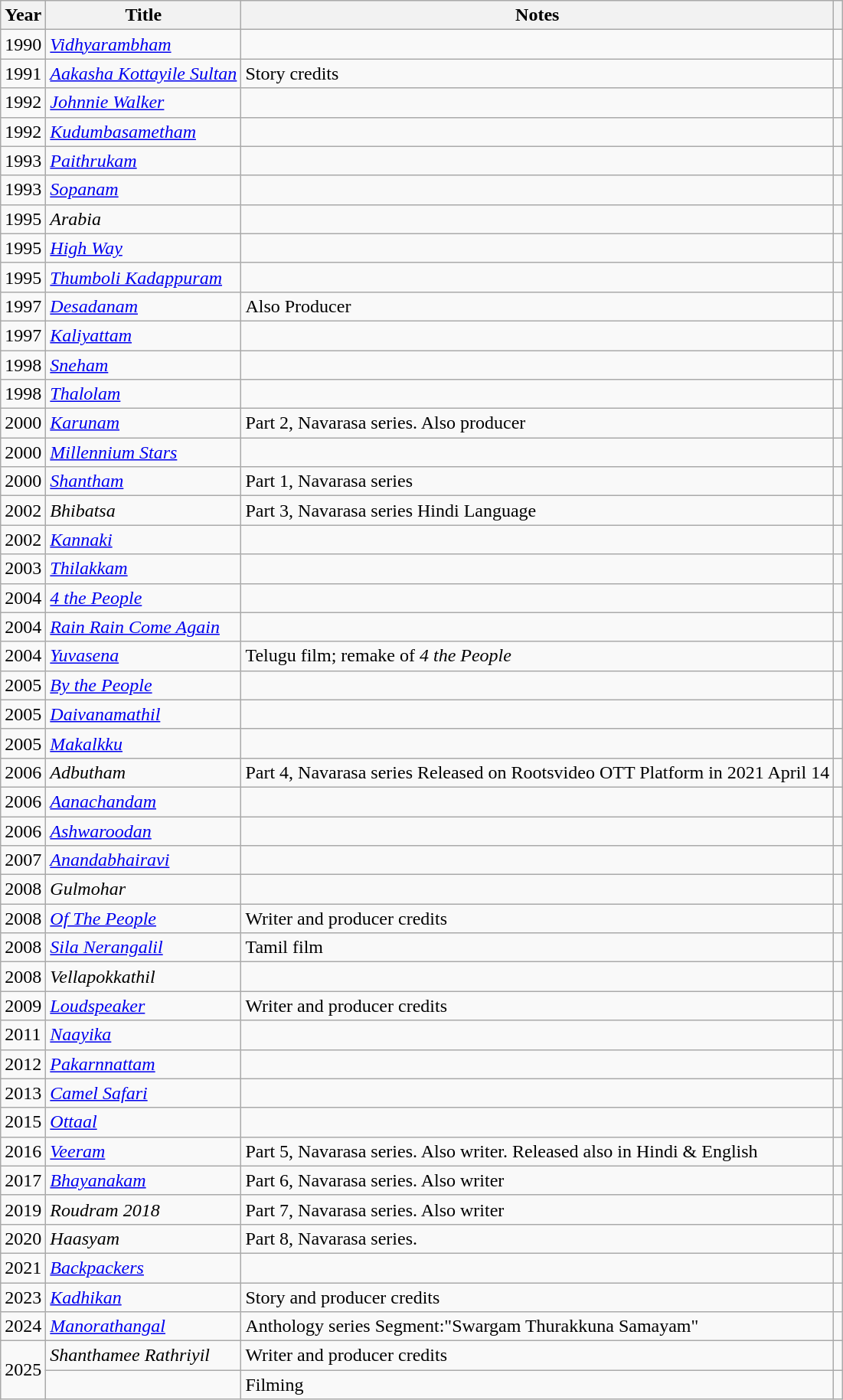<table class="wikitable sortable">
<tr>
<th>Year</th>
<th class="unsortable" >Title</th>
<th class="unsortable" >Notes</th>
<th class="unsortable" ></th>
</tr>
<tr>
<td>1990</td>
<td><em><a href='#'>Vidhyarambham</a></em></td>
<td></td>
<td></td>
</tr>
<tr>
<td>1991</td>
<td><em><a href='#'>Aakasha Kottayile Sultan</a></em></td>
<td>Story credits</td>
<td></td>
</tr>
<tr>
<td>1992</td>
<td><em><a href='#'>Johnnie Walker</a></em></td>
<td></td>
<td></td>
</tr>
<tr>
<td>1992</td>
<td><em><a href='#'>Kudumbasametham</a></em></td>
<td></td>
<td></td>
</tr>
<tr>
<td>1993</td>
<td><em><a href='#'>Paithrukam</a></em></td>
<td></td>
<td></td>
</tr>
<tr>
<td>1993</td>
<td><em><a href='#'>Sopanam</a></em></td>
<td></td>
<td></td>
</tr>
<tr>
<td>1995</td>
<td><em>Arabia</em></td>
<td></td>
<td></td>
</tr>
<tr>
<td>1995</td>
<td><em><a href='#'>High Way</a></em></td>
<td></td>
<td></td>
</tr>
<tr>
<td>1995</td>
<td><em><a href='#'>Thumboli Kadappuram</a></em></td>
<td></td>
<td></td>
</tr>
<tr>
<td>1997</td>
<td><em><a href='#'>Desadanam</a></em></td>
<td>Also Producer</td>
<td></td>
</tr>
<tr>
<td>1997</td>
<td><em><a href='#'>Kaliyattam</a></em></td>
<td></td>
<td></td>
</tr>
<tr>
<td>1998</td>
<td><em><a href='#'>Sneham</a></em></td>
<td></td>
<td></td>
</tr>
<tr>
<td>1998</td>
<td><em><a href='#'>Thalolam</a></em></td>
<td></td>
<td></td>
</tr>
<tr>
<td>2000</td>
<td><em><a href='#'>Karunam</a></em></td>
<td>Part 2, Navarasa series. Also producer</td>
<td></td>
</tr>
<tr>
<td>2000</td>
<td><em><a href='#'>Millennium Stars</a></em></td>
<td></td>
<td></td>
</tr>
<tr>
<td>2000</td>
<td><em><a href='#'>Shantham</a></em></td>
<td>Part 1, Navarasa series</td>
<td></td>
</tr>
<tr>
<td>2002</td>
<td><em>Bhibatsa</em></td>
<td>Part 3, Navarasa series Hindi Language</td>
<td></td>
</tr>
<tr>
<td>2002</td>
<td><em><a href='#'>Kannaki</a></em></td>
<td></td>
<td></td>
</tr>
<tr>
<td>2003</td>
<td><a href='#'><em>Thilakkam</em></a></td>
<td></td>
<td></td>
</tr>
<tr>
<td>2004</td>
<td><em><a href='#'>4 the People</a></em></td>
<td></td>
<td></td>
</tr>
<tr>
<td>2004</td>
<td><em><a href='#'>Rain Rain Come Again</a></em></td>
<td></td>
<td></td>
</tr>
<tr>
<td>2004</td>
<td><em><a href='#'>Yuvasena</a></em></td>
<td>Telugu film; remake of <em>4 the People</em></td>
<td></td>
</tr>
<tr>
<td>2005</td>
<td><em><a href='#'>By the People</a></em></td>
<td></td>
<td></td>
</tr>
<tr>
<td>2005</td>
<td><em><a href='#'>Daivanamathil</a></em></td>
<td></td>
<td></td>
</tr>
<tr>
<td>2005</td>
<td><em><a href='#'>Makalkku</a></em></td>
<td></td>
<td></td>
</tr>
<tr>
<td>2006</td>
<td><em>Adbutham</em></td>
<td>Part 4, Navarasa series Released on Rootsvideo OTT Platform in 2021 April 14</td>
<td></td>
</tr>
<tr>
<td>2006</td>
<td><em><a href='#'>Aanachandam</a></em></td>
<td></td>
<td></td>
</tr>
<tr>
<td>2006</td>
<td><em><a href='#'>Ashwaroodan</a></em></td>
<td></td>
<td></td>
</tr>
<tr>
<td>2007</td>
<td><a href='#'><em>Anandabhairavi</em></a></td>
<td></td>
<td></td>
</tr>
<tr>
<td>2008</td>
<td><em>Gulmohar</em></td>
<td></td>
<td></td>
</tr>
<tr>
<td>2008</td>
<td><em><a href='#'>Of The People</a></em></td>
<td>Writer and producer credits</td>
<td></td>
</tr>
<tr>
<td>2008</td>
<td><em><a href='#'>Sila Nerangalil</a></em></td>
<td>Tamil film</td>
<td></td>
</tr>
<tr>
<td>2008</td>
<td><em>Vellapokkathil</em></td>
<td></td>
<td></td>
</tr>
<tr>
<td>2009</td>
<td><a href='#'><em>Loudspeaker</em></a></td>
<td>Writer and producer credits</td>
<td></td>
</tr>
<tr>
<td>2011</td>
<td><em><a href='#'>Naayika</a></em></td>
<td></td>
<td></td>
</tr>
<tr>
<td>2012</td>
<td><em><a href='#'>Pakarnnattam</a></em></td>
<td></td>
<td></td>
</tr>
<tr>
<td>2013</td>
<td><em><a href='#'>Camel Safari</a></em></td>
<td></td>
<td></td>
</tr>
<tr>
<td>2015</td>
<td><em><a href='#'>Ottaal</a></em></td>
<td></td>
<td></td>
</tr>
<tr>
<td>2016</td>
<td><em><a href='#'>Veeram</a></em></td>
<td>Part 5, Navarasa series. Also writer. Released also in Hindi & English</td>
<td></td>
</tr>
<tr>
<td>2017</td>
<td><em><a href='#'>Bhayanakam</a></em></td>
<td>Part 6, Navarasa series. Also writer</td>
<td></td>
</tr>
<tr>
<td>2019</td>
<td><em>Roudram 2018</em></td>
<td>Part 7, Navarasa series. Also writer</td>
<td></td>
</tr>
<tr>
<td>2020</td>
<td><em>Haasyam</em></td>
<td>Part 8, Navarasa series.</td>
<td></td>
</tr>
<tr>
<td>2021</td>
<td><em><a href='#'>Backpackers</a></em></td>
<td></td>
<td></td>
</tr>
<tr>
<td>2023</td>
<td><em><a href='#'>Kadhikan</a></em></td>
<td>Story and producer credits</td>
<td></td>
</tr>
<tr>
<td>2024</td>
<td><em><a href='#'>Manorathangal</a></em></td>
<td>Anthology series Segment:"Swargam Thurakkuna Samayam"</td>
<td></td>
</tr>
<tr>
<td Rowspan=2>2025</td>
<td><em>Shanthamee Rathriyil</em></td>
<td>Writer and producer credits</td>
<td></td>
</tr>
<tr>
<td></td>
<td>Filming</td>
<td></td>
</tr>
</table>
